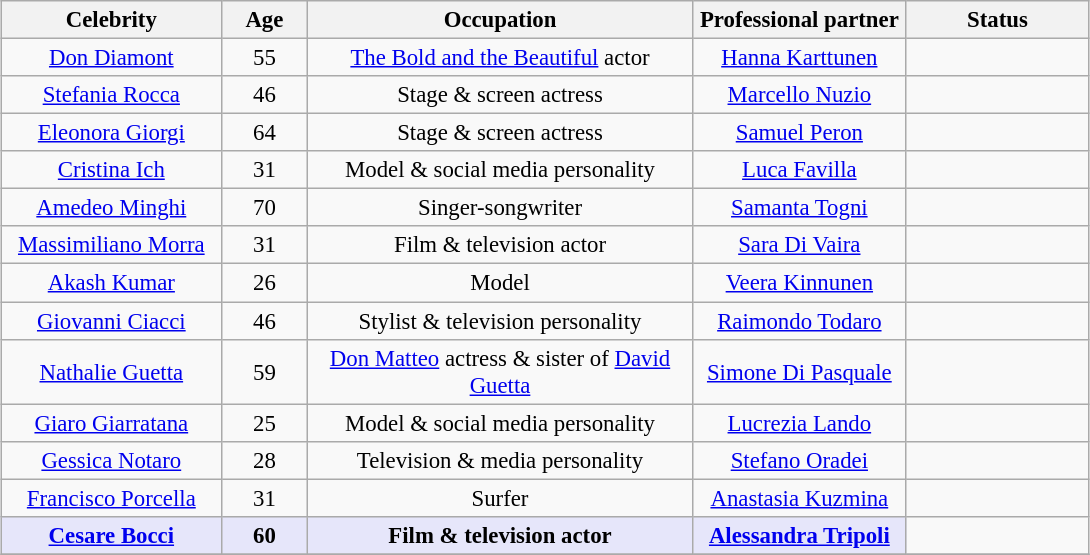<table class="wikitable" style="margin:auto; text-align:center; font-size:95%;">
<tr>
<th width="140">Celebrity</th>
<th width="50">Age</th>
<th width="250">Occupation</th>
<th width="135">Professional partner</th>
<th width="115">Status</th>
</tr>
<tr>
<td><a href='#'>Don Diamont</a></td>
<td>55</td>
<td><a href='#'>The Bold and the Beautiful</a> actor</td>
<td><a href='#'>Hanna Karttunen</a></td>
<td></td>
</tr>
<tr>
<td><a href='#'>Stefania Rocca</a></td>
<td>46</td>
<td>Stage & screen actress</td>
<td><a href='#'>Marcello Nuzio</a></td>
<td></td>
</tr>
<tr>
<td><a href='#'>Eleonora Giorgi</a></td>
<td>64</td>
<td>Stage & screen actress</td>
<td><a href='#'>Samuel Peron</a></td>
<td></td>
</tr>
<tr>
<td><a href='#'>Cristina Ich</a></td>
<td>31</td>
<td>Model & social media personality</td>
<td><a href='#'>Luca Favilla</a></td>
<td></td>
</tr>
<tr>
<td><a href='#'>Amedeo Minghi</a></td>
<td>70</td>
<td>Singer-songwriter</td>
<td><a href='#'>Samanta Togni</a></td>
<td></td>
</tr>
<tr>
<td><a href='#'>Massimiliano Morra</a></td>
<td>31</td>
<td>Film & television actor</td>
<td><a href='#'>Sara Di Vaira</a></td>
<td></td>
</tr>
<tr>
<td><a href='#'>Akash Kumar</a></td>
<td>26</td>
<td>Model</td>
<td><a href='#'>Veera Kinnunen</a></td>
<td></td>
</tr>
<tr>
<td><a href='#'>Giovanni Ciacci</a></td>
<td>46</td>
<td>Stylist & television personality</td>
<td><a href='#'>Raimondo Todaro</a></td>
<td></td>
</tr>
<tr>
<td><a href='#'>Nathalie Guetta</a></td>
<td>59</td>
<td><a href='#'>Don Matteo</a> actress & sister of <a href='#'>David Guetta</a></td>
<td><a href='#'>Simone Di Pasquale</a></td>
<td></td>
</tr>
<tr>
<td><a href='#'>Giaro Giarratana</a></td>
<td>25</td>
<td>Model & social media personality</td>
<td><a href='#'>Lucrezia Lando</a></td>
<td></td>
</tr>
<tr>
<td><a href='#'>Gessica Notaro</a></td>
<td>28</td>
<td>Television & media personality</td>
<td><a href='#'>Stefano Oradei</a></td>
<td></td>
</tr>
<tr>
<td><a href='#'>Francisco Porcella</a></td>
<td>31</td>
<td>Surfer</td>
<td><a href='#'>Anastasia Kuzmina</a></td>
<td></td>
</tr>
<tr>
<td style="background:lavender;"><strong><a href='#'>Cesare Bocci</a></strong></td>
<td style="background:lavender;"><strong>60</strong></td>
<td style="background:lavender;"><strong>Film & television actor</strong></td>
<td style="background:lavender;"><strong><a href='#'>Alessandra Tripoli</a></strong></td>
<td></td>
</tr>
<tr>
</tr>
</table>
